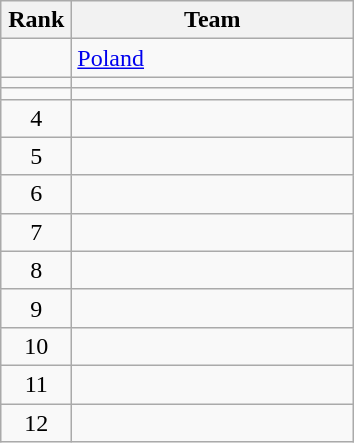<table class="wikitable" style="text-align: center;">
<tr>
<th width=40>Rank</th>
<th width=180>Team</th>
</tr>
<tr align=center>
<td></td>
<td style="text-align:left;"> <a href='#'>Poland</a></td>
</tr>
<tr align=center>
<td></td>
<td style="text-align:left;"></td>
</tr>
<tr align=center>
<td></td>
<td style="text-align:left;"></td>
</tr>
<tr align=center>
<td>4</td>
<td style="text-align:left;"></td>
</tr>
<tr align=center>
<td>5</td>
<td style="text-align:left;"></td>
</tr>
<tr align=center>
<td>6</td>
<td style="text-align:left;"></td>
</tr>
<tr align=center>
<td>7</td>
<td style="text-align:left;"></td>
</tr>
<tr align=center>
<td>8</td>
<td style="text-align:left;"></td>
</tr>
<tr align=center>
<td>9</td>
<td style="text-align:left;"></td>
</tr>
<tr align=center>
<td>10</td>
<td style="text-align:left;"></td>
</tr>
<tr align=center>
<td>11</td>
<td style="text-align:left;"></td>
</tr>
<tr align=center>
<td>12</td>
<td style="text-align:left;"></td>
</tr>
</table>
